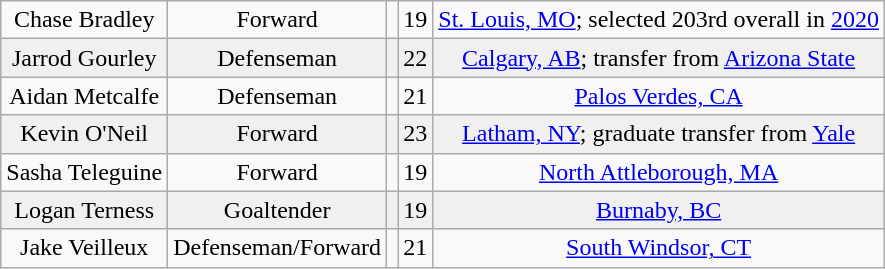<table class="wikitable">
<tr align="center" bgcolor="">
<td>Chase Bradley</td>
<td>Forward</td>
<td></td>
<td>19</td>
<td><a href='#'>St. Louis, MO</a>; selected 203rd overall in  <a href='#'>2020</a></td>
</tr>
<tr align="center" bgcolor="f0f0f0">
<td>Jarrod Gourley</td>
<td>Defenseman</td>
<td></td>
<td>22</td>
<td><a href='#'>Calgary, AB</a>; transfer from <a href='#'>Arizona State</a></td>
</tr>
<tr align="center" bgcolor="">
<td>Aidan Metcalfe</td>
<td>Defenseman</td>
<td></td>
<td>21</td>
<td><a href='#'>Palos Verdes, CA</a></td>
</tr>
<tr align="center" bgcolor="f0f0f0">
<td>Kevin O'Neil</td>
<td>Forward</td>
<td></td>
<td>23</td>
<td><a href='#'>Latham, NY</a>; graduate transfer from <a href='#'>Yale</a></td>
</tr>
<tr align="center" bgcolor="">
<td>Sasha Teleguine</td>
<td>Forward</td>
<td></td>
<td>19</td>
<td><a href='#'>North Attleborough, MA</a></td>
</tr>
<tr align="center" bgcolor="f0f0f0">
<td>Logan Terness</td>
<td>Goaltender</td>
<td></td>
<td>19</td>
<td><a href='#'>Burnaby, BC</a></td>
</tr>
<tr align="center" bgcolor="">
<td>Jake Veilleux</td>
<td>Defenseman/Forward</td>
<td></td>
<td>21</td>
<td><a href='#'>South Windsor, CT</a></td>
</tr>
</table>
